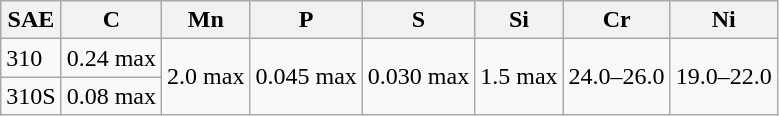<table class="wikitable sortable">
<tr>
<th>SAE</th>
<th>C</th>
<th>Mn</th>
<th>P</th>
<th>S</th>
<th>Si</th>
<th>Cr</th>
<th>Ni</th>
</tr>
<tr>
<td>310</td>
<td>0.24 max</td>
<td rowspan=2>2.0 max</td>
<td rowspan=2>0.045 max</td>
<td rowspan=2>0.030 max</td>
<td rowspan=2>1.5 max</td>
<td rowspan=2>24.0–26.0</td>
<td rowspan=2>19.0–22.0</td>
</tr>
<tr>
<td>310S</td>
<td>0.08 max</td>
</tr>
</table>
